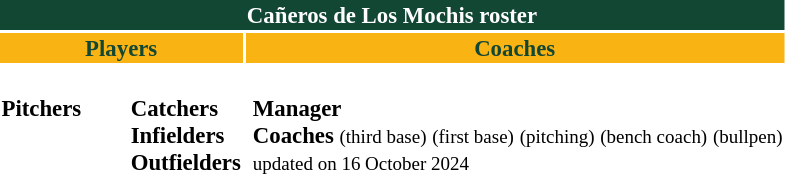<table class="toccolours" style="font-size: 95%;">
<tr>
<th colspan="10" style="background-color: #124734; color:#FFFFFF; text-align: center;"><strong>Cañeros de Los Mochis roster</strong></th>
</tr>
<tr>
<td colspan="3" style="background-color: #F9B313; color: #124734; text-align: center;"><strong>Players</strong></td>
<td colspan="2" style="background-color: #F9B313; color: #124734; text-align: center;"><strong>Coaches</strong></td>
</tr>
<tr>
<td style="vertical-align:top;text-align:left;"><br><strong>Pitchers</strong>













</td>
<td width="25px"></td>
<td style="vertical-align:top;text-align:left;"><br><strong>Catchers</strong>


<br><strong>Infielders</strong>


 


<br><strong>Outfielders</strong>






</td>
<td style="vertical-align:top;text-align:left;"></td>
<td style="vertical-align:top;text-align:left;"><br><strong>Manager</strong>
<br><strong>Coaches</strong>
 <small>(third base)</small>
 <small>(first base)</small>
 <small>(pitching)</small>
 <small>(bench coach)</small>
 <small>(bullpen)</small><br><small><span></span> updated on 16 October 2024</small></td>
</tr>
</table>
